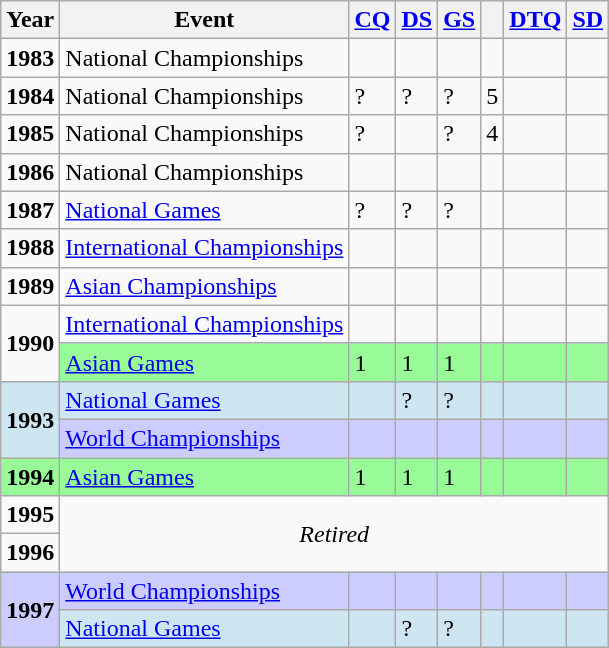<table class="wikitable">
<tr>
<th align="center">Year</th>
<th align="center">Event</th>
<th><a href='#'>CQ</a></th>
<th><a href='#'>DS</a></th>
<th><a href='#'>GS</a></th>
<th></th>
<th><a href='#'>DTQ</a></th>
<th><a href='#'>SD</a></th>
</tr>
<tr>
<td><strong>1983</strong></td>
<td>National Championships</td>
<td></td>
<td></td>
<td></td>
<td></td>
<td></td>
<td></td>
</tr>
<tr>
<td><strong>1984</strong></td>
<td>National Championships</td>
<td>?</td>
<td>?</td>
<td>?</td>
<td>5</td>
<td></td>
<td></td>
</tr>
<tr>
<td><strong>1985</strong></td>
<td>National Championships</td>
<td>?</td>
<td></td>
<td>?</td>
<td>4</td>
<td></td>
<td></td>
</tr>
<tr>
<td><strong>1986</strong></td>
<td>National Championships</td>
<td></td>
<td></td>
<td></td>
<td></td>
<td></td>
<td></td>
</tr>
<tr>
<td><strong>1987</strong></td>
<td><a href='#'>National Games</a></td>
<td>?</td>
<td>?</td>
<td>?</td>
<td></td>
<td></td>
<td></td>
</tr>
<tr>
<td><strong>1988</strong></td>
<td><a href='#'>International Championships</a></td>
<td></td>
<td></td>
<td></td>
<td></td>
<td></td>
<td></td>
</tr>
<tr>
<td><strong>1989</strong></td>
<td><a href='#'>Asian Championships</a></td>
<td></td>
<td></td>
<td></td>
<td></td>
<td></td>
<td></td>
</tr>
<tr>
<td rowspan="2"><strong>1990</strong></td>
<td><a href='#'>International Championships</a></td>
<td></td>
<td></td>
<td></td>
<td></td>
<td></td>
<td></td>
</tr>
<tr style="background:#98fb98">
<td><a href='#'>Asian Games</a></td>
<td>1</td>
<td>1</td>
<td>1</td>
<td></td>
<td></td>
<td></td>
</tr>
<tr style="background:#CEE6F2">
<td rowspan="2"><strong>1993</strong></td>
<td><a href='#'>National Games</a></td>
<td></td>
<td>?</td>
<td>?</td>
<td></td>
<td></td>
<td></td>
</tr>
<tr style="background:#ccf">
<td align="left"><a href='#'>World Championships</a></td>
<td></td>
<td></td>
<td></td>
<td></td>
<td></td>
<td></td>
</tr>
<tr style="background:#98fb98">
<td><strong>1994</strong></td>
<td align="left"><a href='#'>Asian Games</a></td>
<td>1</td>
<td>1</td>
<td>1</td>
<td></td>
<td></td>
<td></td>
</tr>
<tr>
<td><strong>1995</strong></td>
<td colspan="7" rowspan="2" align="center"><em>Retired</em></td>
</tr>
<tr>
<td><strong>1996</strong></td>
</tr>
<tr style="background:#ccf">
<td rowspan="2"><strong>1997</strong></td>
<td align="left"><a href='#'>World Championships</a></td>
<td></td>
<td></td>
<td></td>
<td></td>
<td></td>
<td></td>
</tr>
<tr style="background:#CEE6F2">
<td><a href='#'>National Games</a></td>
<td></td>
<td>?</td>
<td>?</td>
<td></td>
<td></td>
<td></td>
</tr>
</table>
